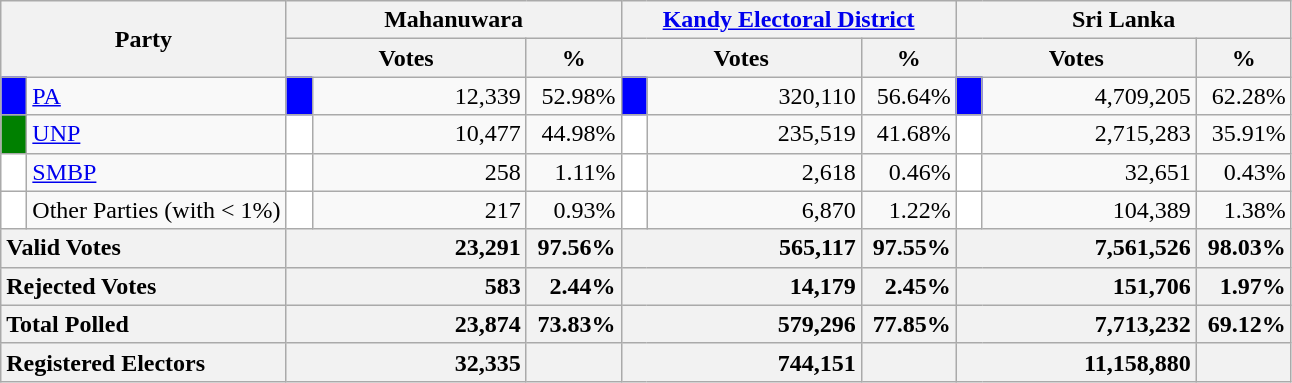<table class="wikitable">
<tr>
<th colspan="2" width="144px"rowspan="2">Party</th>
<th colspan="3" width="216px">Mahanuwara</th>
<th colspan="3" width="216px"><a href='#'>Kandy Electoral District</a></th>
<th colspan="3" width="216px">Sri Lanka</th>
</tr>
<tr>
<th colspan="2" width="144px">Votes</th>
<th>%</th>
<th colspan="2" width="144px">Votes</th>
<th>%</th>
<th colspan="2" width="144px">Votes</th>
<th>%</th>
</tr>
<tr>
<td style="background-color:blue;" width="10px"></td>
<td style="text-align:left;"><a href='#'>PA</a></td>
<td style="background-color:blue;" width="10px"></td>
<td style="text-align:right;">12,339</td>
<td style="text-align:right;">52.98%</td>
<td style="background-color:blue;" width="10px"></td>
<td style="text-align:right;">320,110</td>
<td style="text-align:right;">56.64%</td>
<td style="background-color:blue;" width="10px"></td>
<td style="text-align:right;">4,709,205</td>
<td style="text-align:right;">62.28%</td>
</tr>
<tr>
<td style="background-color:green;" width="10px"></td>
<td style="text-align:left;"><a href='#'>UNP</a></td>
<td style="background-color:white;" width="10px"></td>
<td style="text-align:right;">10,477</td>
<td style="text-align:right;">44.98%</td>
<td style="background-color:white;" width="10px"></td>
<td style="text-align:right;">235,519</td>
<td style="text-align:right;">41.68%</td>
<td style="background-color:white;" width="10px"></td>
<td style="text-align:right;">2,715,283</td>
<td style="text-align:right;">35.91%</td>
</tr>
<tr>
<td style="background-color:white;" width="10px"></td>
<td style="text-align:left;"><a href='#'>SMBP</a></td>
<td style="background-color:white;" width="10px"></td>
<td style="text-align:right;">258</td>
<td style="text-align:right;">1.11%</td>
<td style="background-color:white;" width="10px"></td>
<td style="text-align:right;">2,618</td>
<td style="text-align:right;">0.46%</td>
<td style="background-color:white;" width="10px"></td>
<td style="text-align:right;">32,651</td>
<td style="text-align:right;">0.43%</td>
</tr>
<tr>
<td style="background-color:white;" width="10px"></td>
<td style="text-align:left;">Other Parties (with < 1%)</td>
<td style="background-color:white;" width="10px"></td>
<td style="text-align:right;">217</td>
<td style="text-align:right;">0.93%</td>
<td style="background-color:white;" width="10px"></td>
<td style="text-align:right;">6,870</td>
<td style="text-align:right;">1.22%</td>
<td style="background-color:white;" width="10px"></td>
<td style="text-align:right;">104,389</td>
<td style="text-align:right;">1.38%</td>
</tr>
<tr>
<th colspan="2" width="144px"style="text-align:left;">Valid Votes</th>
<th style="text-align:right;"colspan="2" width="144px">23,291</th>
<th style="text-align:right;">97.56%</th>
<th style="text-align:right;"colspan="2" width="144px">565,117</th>
<th style="text-align:right;">97.55%</th>
<th style="text-align:right;"colspan="2" width="144px">7,561,526</th>
<th style="text-align:right;">98.03%</th>
</tr>
<tr>
<th colspan="2" width="144px"style="text-align:left;">Rejected Votes</th>
<th style="text-align:right;"colspan="2" width="144px">583</th>
<th style="text-align:right;">2.44%</th>
<th style="text-align:right;"colspan="2" width="144px">14,179</th>
<th style="text-align:right;">2.45%</th>
<th style="text-align:right;"colspan="2" width="144px">151,706</th>
<th style="text-align:right;">1.97%</th>
</tr>
<tr>
<th colspan="2" width="144px"style="text-align:left;">Total Polled</th>
<th style="text-align:right;"colspan="2" width="144px">23,874</th>
<th style="text-align:right;">73.83%</th>
<th style="text-align:right;"colspan="2" width="144px">579,296</th>
<th style="text-align:right;">77.85%</th>
<th style="text-align:right;"colspan="2" width="144px">7,713,232</th>
<th style="text-align:right;">69.12%</th>
</tr>
<tr>
<th colspan="2" width="144px"style="text-align:left;">Registered Electors</th>
<th style="text-align:right;"colspan="2" width="144px">32,335</th>
<th></th>
<th style="text-align:right;"colspan="2" width="144px">744,151</th>
<th></th>
<th style="text-align:right;"colspan="2" width="144px">11,158,880</th>
<th></th>
</tr>
</table>
